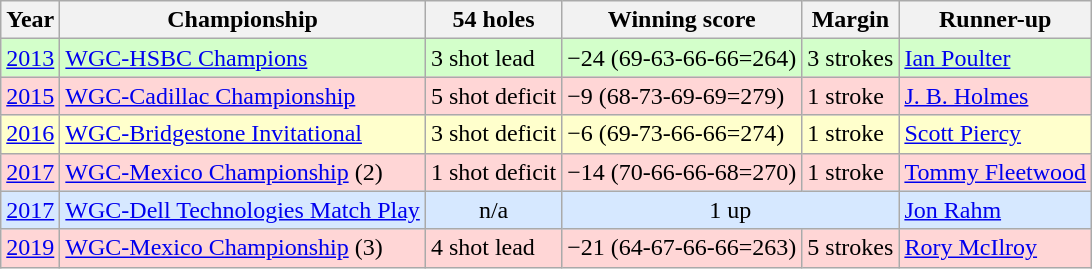<table class="wikitable">
<tr>
<th>Year</th>
<th>Championship</th>
<th>54 holes</th>
<th>Winning score</th>
<th>Margin</th>
<th>Runner-up</th>
</tr>
<tr style="background:#d3ffca;">
<td><a href='#'>2013</a></td>
<td><a href='#'>WGC-HSBC Champions</a></td>
<td>3 shot lead</td>
<td>−24 (69-63-66-66=264)</td>
<td>3 strokes</td>
<td> <a href='#'>Ian Poulter</a></td>
</tr>
<tr style="background:#ffd6d6;">
<td><a href='#'>2015</a></td>
<td><a href='#'>WGC-Cadillac Championship</a></td>
<td>5 shot deficit</td>
<td>−9 (68-73-69-69=279)</td>
<td>1 stroke</td>
<td> <a href='#'>J. B. Holmes</a></td>
</tr>
<tr style="background:#FFFFCC;">
<td><a href='#'>2016</a></td>
<td><a href='#'>WGC-Bridgestone Invitational</a></td>
<td>3 shot deficit</td>
<td>−6 (69-73-66-66=274)</td>
<td>1 stroke</td>
<td> <a href='#'>Scott Piercy</a></td>
</tr>
<tr style="background:#ffd6d6;">
<td><a href='#'>2017</a></td>
<td><a href='#'>WGC-Mexico Championship</a> (2)</td>
<td>1 shot deficit</td>
<td>−14 (70-66-66-68=270)</td>
<td>1 stroke</td>
<td> <a href='#'>Tommy Fleetwood</a></td>
</tr>
<tr style="background:#D6E8FF;">
<td><a href='#'>2017</a></td>
<td><a href='#'>WGC-Dell Technologies Match Play</a></td>
<td align=center>n/a</td>
<td align=center colspan=2>1 up</td>
<td> <a href='#'>Jon Rahm</a></td>
</tr>
<tr style="background:#ffd6d6;">
<td><a href='#'>2019</a></td>
<td><a href='#'>WGC-Mexico Championship</a> (3)</td>
<td>4 shot lead</td>
<td>−21 (64-67-66-66=263)</td>
<td>5 strokes</td>
<td> <a href='#'>Rory McIlroy</a></td>
</tr>
</table>
